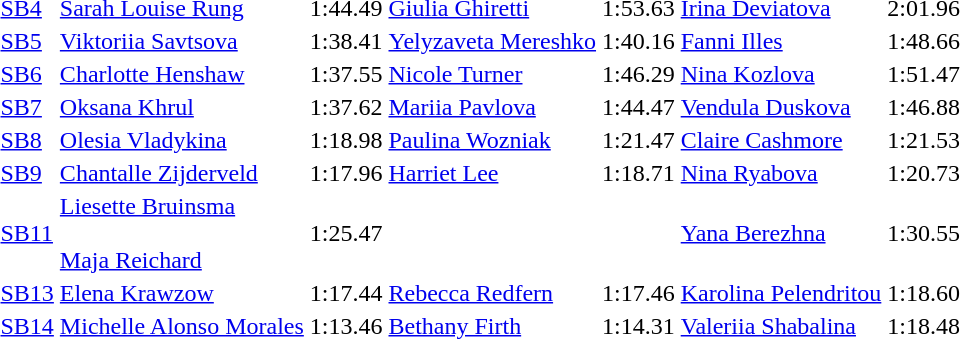<table>
<tr>
<td><a href='#'>SB4</a></td>
<td><a href='#'>Sarah Louise Rung</a><br></td>
<td>1:44.49</td>
<td><a href='#'>Giulia Ghiretti</a><br></td>
<td>1:53.63</td>
<td><a href='#'>Irina Deviatova</a><br></td>
<td>2:01.96</td>
</tr>
<tr>
<td><a href='#'>SB5</a></td>
<td><a href='#'>Viktoriia Savtsova</a><br></td>
<td>1:38.41</td>
<td><a href='#'>Yelyzaveta Mereshko</a><br></td>
<td>1:40.16</td>
<td><a href='#'>Fanni Illes</a><br></td>
<td>1:48.66</td>
</tr>
<tr>
<td><a href='#'>SB6</a></td>
<td><a href='#'>Charlotte Henshaw</a><br></td>
<td>1:37.55</td>
<td><a href='#'>Nicole Turner</a><br></td>
<td>1:46.29</td>
<td><a href='#'>Nina Kozlova</a><br></td>
<td>1:51.47</td>
</tr>
<tr>
<td><a href='#'>SB7</a></td>
<td><a href='#'>Oksana Khrul</a><br></td>
<td>1:37.62</td>
<td><a href='#'>Mariia Pavlova</a><br></td>
<td>1:44.47</td>
<td><a href='#'>Vendula Duskova</a><br></td>
<td>1:46.88</td>
</tr>
<tr>
<td><a href='#'>SB8</a></td>
<td><a href='#'>Olesia Vladykina</a><br></td>
<td>1:18.98</td>
<td><a href='#'>Paulina Wozniak</a><br></td>
<td>1:21.47</td>
<td><a href='#'>Claire Cashmore</a><br></td>
<td>1:21.53</td>
</tr>
<tr>
<td><a href='#'>SB9</a></td>
<td><a href='#'>Chantalle Zijderveld</a><br></td>
<td>1:17.96</td>
<td><a href='#'>Harriet Lee</a><br></td>
<td>1:18.71</td>
<td><a href='#'>Nina Ryabova</a><br></td>
<td>1:20.73</td>
</tr>
<tr>
<td><a href='#'>SB11</a></td>
<td><a href='#'>Liesette Bruinsma</a><br><br><a href='#'>Maja Reichard</a><br></td>
<td>1:25.47</td>
<td></td>
<td></td>
<td><a href='#'>Yana Berezhna</a><br></td>
<td>1:30.55</td>
</tr>
<tr>
<td><a href='#'>SB13</a></td>
<td><a href='#'>Elena Krawzow</a><br></td>
<td>1:17.44</td>
<td><a href='#'>Rebecca Redfern</a><br></td>
<td>1:17.46</td>
<td><a href='#'>Karolina Pelendritou</a><br></td>
<td>1:18.60</td>
</tr>
<tr>
<td><a href='#'>SB14</a></td>
<td><a href='#'>Michelle Alonso Morales</a><br></td>
<td>1:13.46</td>
<td><a href='#'>Bethany Firth</a><br></td>
<td>1:14.31</td>
<td><a href='#'>Valeriia Shabalina</a><br></td>
<td>1:18.48</td>
</tr>
</table>
